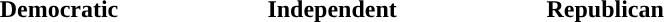<table style="width:40em; text-align:center;">
<tr>
<td style="width:49%;color:"><strong>Democratic</strong></td>
<td><strong>Independent</strong></td>
<td style="width:49%;color:"><strong>Republican</strong></td>
</tr>
</table>
